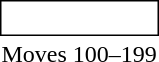<table style="display:inline; display:inline-table;">
<tr>
<td style="border: solid thin; padding: 2px;"><br></td>
</tr>
<tr>
<td style="text-align:center">Moves 100–199</td>
</tr>
</table>
